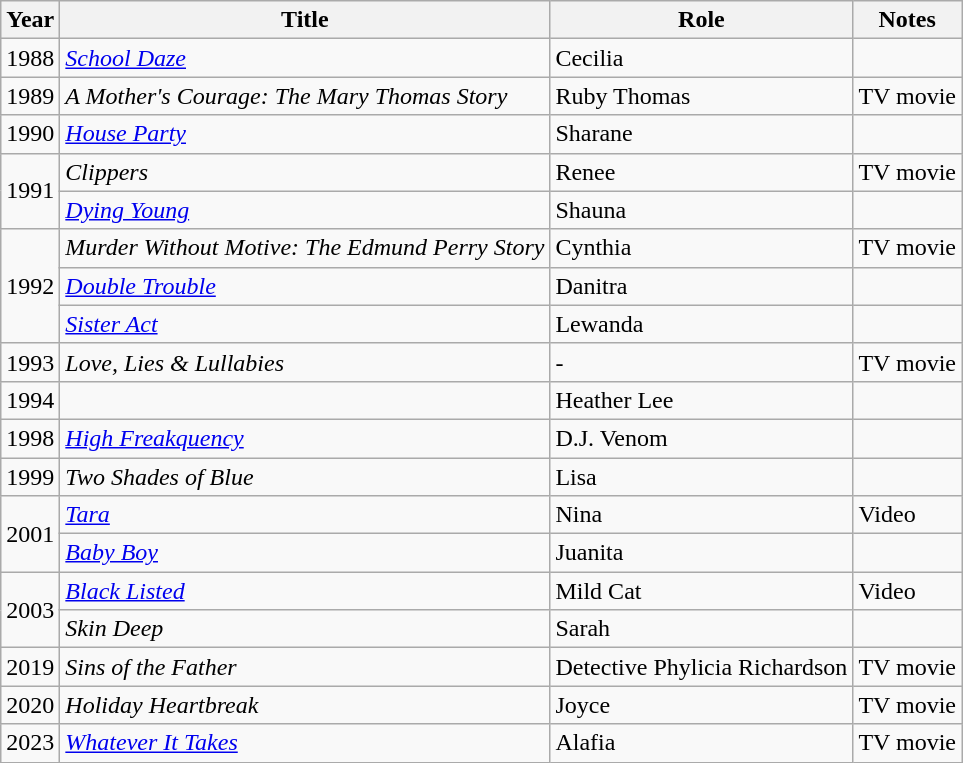<table class="wikitable sortable">
<tr>
<th>Year</th>
<th>Title</th>
<th>Role</th>
<th>Notes</th>
</tr>
<tr>
<td>1988</td>
<td><em><a href='#'>School Daze</a></em></td>
<td>Cecilia</td>
<td></td>
</tr>
<tr>
<td>1989</td>
<td><em>A Mother's Courage: The Mary Thomas Story</em></td>
<td>Ruby Thomas</td>
<td>TV movie</td>
</tr>
<tr>
<td>1990</td>
<td><em><a href='#'>House Party</a></em></td>
<td>Sharane</td>
<td></td>
</tr>
<tr>
<td rowspan=2>1991</td>
<td><em>Clippers</em></td>
<td>Renee</td>
<td>TV movie</td>
</tr>
<tr>
<td><em><a href='#'>Dying Young</a></em></td>
<td>Shauna</td>
<td></td>
</tr>
<tr>
<td rowspan=3>1992</td>
<td><em>Murder Without Motive: The Edmund Perry Story</em></td>
<td>Cynthia</td>
<td>TV movie</td>
</tr>
<tr>
<td><em><a href='#'>Double Trouble</a></em></td>
<td>Danitra</td>
<td></td>
</tr>
<tr>
<td><em><a href='#'>Sister Act</a></em></td>
<td>Lewanda</td>
<td></td>
</tr>
<tr>
<td>1993</td>
<td><em>Love, Lies & Lullabies</em></td>
<td>-</td>
<td>TV movie</td>
</tr>
<tr>
<td>1994</td>
<td><em></em></td>
<td>Heather Lee</td>
<td></td>
</tr>
<tr>
<td>1998</td>
<td><em><a href='#'>High Freakquency</a></em></td>
<td>D.J. Venom</td>
<td></td>
</tr>
<tr>
<td>1999</td>
<td><em>Two Shades of Blue</em></td>
<td>Lisa</td>
<td></td>
</tr>
<tr>
<td rowspan=2>2001</td>
<td><em><a href='#'>Tara</a></em></td>
<td>Nina</td>
<td>Video</td>
</tr>
<tr>
<td><em><a href='#'>Baby Boy</a></em></td>
<td>Juanita</td>
<td></td>
</tr>
<tr>
<td rowspan=2>2003</td>
<td><em><a href='#'>Black Listed</a></em></td>
<td>Mild Cat</td>
<td>Video</td>
</tr>
<tr>
<td><em>Skin Deep</em></td>
<td>Sarah</td>
<td></td>
</tr>
<tr>
<td>2019</td>
<td><em>Sins of the Father</em></td>
<td>Detective Phylicia Richardson</td>
<td>TV movie</td>
</tr>
<tr>
<td>2020</td>
<td><em>Holiday Heartbreak</em></td>
<td>Joyce</td>
<td>TV movie</td>
</tr>
<tr>
<td>2023</td>
<td><em><a href='#'>Whatever It Takes</a></em></td>
<td>Alafia</td>
<td>TV movie</td>
</tr>
</table>
